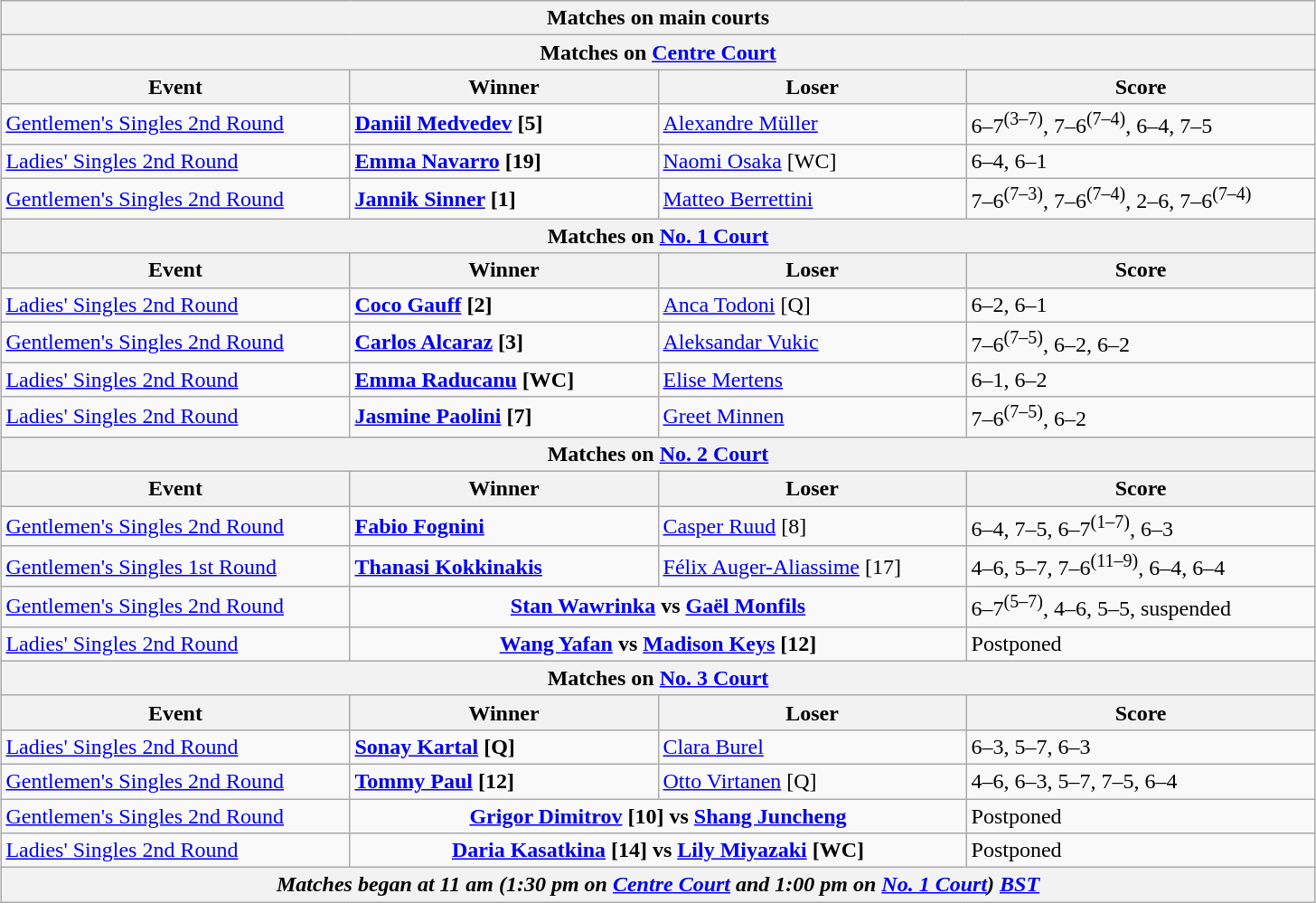<table class="wikitable collapsible uncollapsed" style="margin:auto;">
<tr>
<th colspan="4" style="white-space:nowrap;">Matches on main courts</th>
</tr>
<tr>
<th colspan="4">Matches on <a href='#'>Centre Court</a></th>
</tr>
<tr>
<th width="250">Event</th>
<th width="220">Winner</th>
<th width="220">Loser</th>
<th width="250">Score</th>
</tr>
<tr>
<td><a href='#'>Gentlemen's Singles 2nd Round</a></td>
<td><strong> <a href='#'>Daniil Medvedev</a> [5]</strong></td>
<td> <a href='#'>Alexandre Müller</a></td>
<td>6–7<sup>(3–7)</sup>, 7–6<sup>(7–4)</sup>, 6–4, 7–5</td>
</tr>
<tr>
<td><a href='#'>Ladies' Singles 2nd Round</a></td>
<td><strong> <a href='#'>Emma Navarro</a> [19]</strong></td>
<td> <a href='#'>Naomi Osaka</a> [WC]</td>
<td>6–4, 6–1</td>
</tr>
<tr>
<td><a href='#'>Gentlemen's Singles 2nd Round</a></td>
<td><strong> <a href='#'>Jannik Sinner</a> [1]</strong></td>
<td> <a href='#'>Matteo Berrettini</a></td>
<td>7–6<sup>(7–3)</sup>, 7–6<sup>(7–4)</sup>, 2–6, 7–6<sup>(7–4)</sup></td>
</tr>
<tr>
<th colspan="4">Matches on <a href='#'>No. 1 Court</a></th>
</tr>
<tr>
<th width="220">Event</th>
<th width="220">Winner</th>
<th width="220">Loser</th>
<th width="250">Score</th>
</tr>
<tr>
<td><a href='#'>Ladies' Singles 2nd Round</a></td>
<td><strong> <a href='#'>Coco Gauff</a> [2]</strong></td>
<td> <a href='#'>Anca Todoni</a> [Q]</td>
<td>6–2, 6–1</td>
</tr>
<tr>
<td><a href='#'>Gentlemen's Singles 2nd Round</a></td>
<td><strong> <a href='#'>Carlos Alcaraz</a> [3]</strong></td>
<td> <a href='#'>Aleksandar Vukic</a></td>
<td>7–6<sup>(7–5)</sup>, 6–2, 6–2</td>
</tr>
<tr>
<td><a href='#'>Ladies' Singles 2nd Round</a></td>
<td><strong> <a href='#'>Emma Raducanu</a> [WC]</strong></td>
<td> <a href='#'>Elise Mertens</a></td>
<td>6–1, 6–2</td>
</tr>
<tr>
<td><a href='#'>Ladies' Singles 2nd Round</a></td>
<td><strong> <a href='#'>Jasmine Paolini</a> [7]</strong></td>
<td> <a href='#'>Greet Minnen</a></td>
<td>7–6<sup>(7–5)</sup>, 6–2</td>
</tr>
<tr>
<th colspan="4">Matches on <a href='#'>No. 2 Court</a></th>
</tr>
<tr>
<th width="250">Event</th>
<th width="220">Winner</th>
<th width="220">Loser</th>
<th width="220">Score</th>
</tr>
<tr>
<td><a href='#'>Gentlemen's Singles 2nd Round</a></td>
<td><strong> <a href='#'>Fabio Fognini</a></strong></td>
<td> <a href='#'>Casper Ruud</a> [8]</td>
<td>6–4, 7–5, 6–7<sup>(1–7)</sup>, 6–3</td>
</tr>
<tr>
<td><a href='#'>Gentlemen's Singles 1st Round</a></td>
<td><strong> <a href='#'>Thanasi Kokkinakis</a></strong></td>
<td> <a href='#'>Félix Auger-Aliassime</a> [17]</td>
<td>4–6, 5–7, 7–6<sup>(11–9)</sup>, 6–4, 6–4</td>
</tr>
<tr>
<td><a href='#'>Gentlemen's Singles 2nd Round</a></td>
<td colspan="2" align="center"><strong> <a href='#'>Stan Wawrinka</a> vs  <a href='#'>Gaël Monfils</a></strong></td>
<td>6–7<sup>(5–7)</sup>, 4–6, 5–5, suspended</td>
</tr>
<tr>
<td><a href='#'>Ladies' Singles 2nd Round</a></td>
<td colspan="2" align="center"><strong> <a href='#'>Wang Yafan</a> vs  <a href='#'>Madison Keys</a> [12]</strong></td>
<td>Postponed</td>
</tr>
<tr>
<th colspan="4">Matches on <a href='#'>No. 3 Court</a></th>
</tr>
<tr>
<th width="250">Event</th>
<th width="220">Winner</th>
<th width="220">Loser</th>
<th width="220">Score</th>
</tr>
<tr>
<td><a href='#'>Ladies' Singles 2nd Round</a></td>
<td><strong> <a href='#'>Sonay Kartal</a> [Q]</strong></td>
<td> <a href='#'>Clara Burel</a></td>
<td>6–3, 5–7, 6–3</td>
</tr>
<tr>
<td><a href='#'>Gentlemen's Singles 2nd Round</a></td>
<td><strong> <a href='#'>Tommy Paul</a> [12]</strong></td>
<td> <a href='#'>Otto Virtanen</a> [Q]</td>
<td>4–6, 6–3, 5–7, 7–5, 6–4</td>
</tr>
<tr>
<td><a href='#'>Gentlemen's Singles 2nd Round</a></td>
<td colspan="2" align="center"><strong> <a href='#'>Grigor Dimitrov</a> [10] vs  <a href='#'>Shang Juncheng</a></strong></td>
<td>Postponed</td>
</tr>
<tr>
<td><a href='#'>Ladies' Singles 2nd Round</a></td>
<td colspan="2" align="center"><strong> <a href='#'>Daria Kasatkina</a> [14] vs  <a href='#'>Lily Miyazaki</a> [WC]</strong></td>
<td>Postponed</td>
</tr>
<tr>
<th colspan=4><em>Matches began at 11 am (1:30 pm on <a href='#'>Centre Court</a> and 1:00 pm on <a href='#'>No. 1 Court</a>) <a href='#'>BST</a></em></th>
</tr>
</table>
